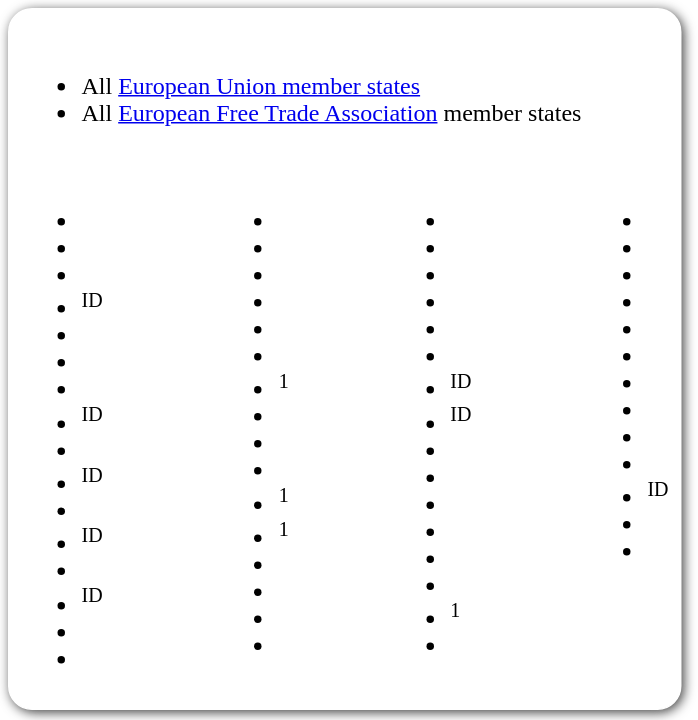<table style="border-radius:1em; box-shadow:0.1em 0.1em 0.5em rgba(0,0,0,0.75); background:white; border:1px solid white; padding:5px;">
<tr style="vertical-align:top;">
<td colspan=3><br><ul><li> All <a href='#'>European Union member states</a></li><li> All <a href='#'>European Free Trade Association</a> member states</li></ul></td>
</tr>
<tr>
<td><br><ul><li></li><li></li><li></li><li><sup>ID</sup></li><li></li><li></li><li></li><li><sup>ID</sup></li><li></li><li><sup>ID</sup></li><li></li><li><sup>ID</sup></li><li></li><li><sup>ID</sup></li><li></li><li></li></ul></td>
<td valign="top"><br><ul><li></li><li></li><li></li><li></li><li></li><li></li><li><sup>1</sup></li><li></li><li></li><li></li><li><sup>1</sup></li><li><sup>1</sup></li><li></li><li></li><li></li><li></li></ul></td>
<td valign="top"><br><ul><li></li><li></li><li></li><li></li><li></li><li></li><li><sup>ID</sup></li><li><sup>ID</sup></li><li></li><li></li><li></li><li></li><li></li><li></li><li><sup>1</sup></li><li></li></ul></td>
<td valign="top"><br><ul><li></li><li></li><li></li><li></li><li></li><li></li><li></li><li></li><li></li><li></li><li><sup>ID</sup></li><li></li><li></li></ul></td>
</tr>
</table>
